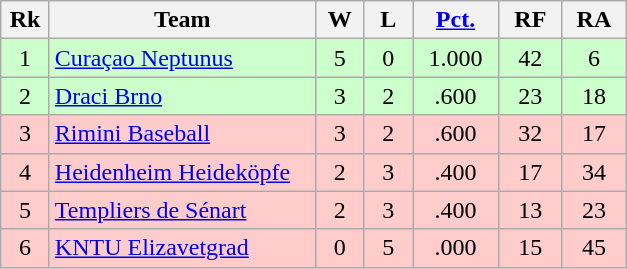<table class="wikitable" style="text-align:center">
<tr>
<th width="25">Rk</th>
<th width="170">Team</th>
<th width="25">W</th>
<th width="25">L</th>
<th width="50"><a href='#'>Pct.</a></th>
<th width="35">RF</th>
<th width="35">RA</th>
</tr>
<tr style="background-color:#ccffcc;">
<td>1</td>
<td style="text-align:left;"> <a href='#'>Curaçao Neptunus</a></td>
<td>5</td>
<td>0</td>
<td>1.000</td>
<td>42</td>
<td>6</td>
</tr>
<tr style="background-color:#ccffcc;">
<td>2</td>
<td style="text-align:left;"> <a href='#'>Draci Brno</a></td>
<td>3</td>
<td>2</td>
<td>.600</td>
<td>23</td>
<td>18</td>
</tr>
<tr style="background-color:#ffcccc;">
<td>3</td>
<td style="text-align:left;"> <a href='#'>Rimini Baseball</a></td>
<td>3</td>
<td>2</td>
<td>.600</td>
<td>32</td>
<td>17</td>
</tr>
<tr style="background-color:#ffcccc;">
<td>4</td>
<td style="text-align:left;"> <a href='#'>Heidenheim Heideköpfe</a></td>
<td>2</td>
<td>3</td>
<td>.400</td>
<td>17</td>
<td>34</td>
</tr>
<tr style="background-color:#ffcccc;">
<td>5</td>
<td style="text-align:left;"> <a href='#'>Templiers de Sénart</a></td>
<td>2</td>
<td>3</td>
<td>.400</td>
<td>13</td>
<td>23</td>
</tr>
<tr style="background-color:#ffcccc;">
<td>6</td>
<td style="text-align:left;"> <a href='#'>KNTU Elizavetgrad</a></td>
<td>0</td>
<td>5</td>
<td>.000</td>
<td>15</td>
<td>45</td>
</tr>
</table>
